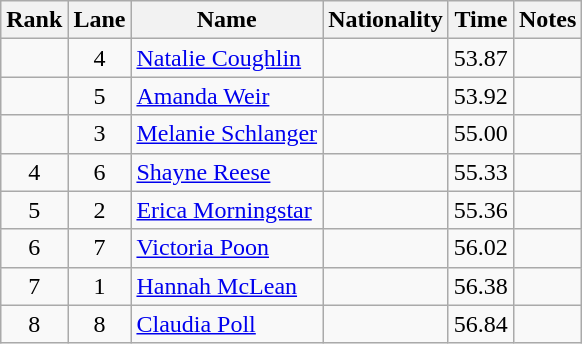<table class="wikitable sortable" style="text-align:center">
<tr>
<th>Rank</th>
<th>Lane</th>
<th>Name</th>
<th>Nationality</th>
<th>Time</th>
<th>Notes</th>
</tr>
<tr>
<td></td>
<td>4</td>
<td align=left><a href='#'>Natalie Coughlin</a></td>
<td align=left></td>
<td>53.87</td>
<td></td>
</tr>
<tr>
<td></td>
<td>5</td>
<td align=left><a href='#'>Amanda Weir</a></td>
<td align=left></td>
<td>53.92</td>
<td></td>
</tr>
<tr>
<td></td>
<td>3</td>
<td align=left><a href='#'>Melanie Schlanger</a></td>
<td align=left></td>
<td>55.00</td>
<td></td>
</tr>
<tr>
<td>4</td>
<td>6</td>
<td align=left><a href='#'>Shayne Reese</a></td>
<td align=left></td>
<td>55.33</td>
<td></td>
</tr>
<tr>
<td>5</td>
<td>2</td>
<td align=left><a href='#'>Erica Morningstar</a></td>
<td align=left></td>
<td>55.36</td>
<td></td>
</tr>
<tr>
<td>6</td>
<td>7</td>
<td align=left><a href='#'>Victoria Poon</a></td>
<td align=left></td>
<td>56.02</td>
<td></td>
</tr>
<tr>
<td>7</td>
<td>1</td>
<td align=left><a href='#'>Hannah McLean</a></td>
<td align=left></td>
<td>56.38</td>
<td></td>
</tr>
<tr>
<td>8</td>
<td>8</td>
<td align=left><a href='#'>Claudia Poll</a></td>
<td align=left></td>
<td>56.84</td>
<td></td>
</tr>
</table>
